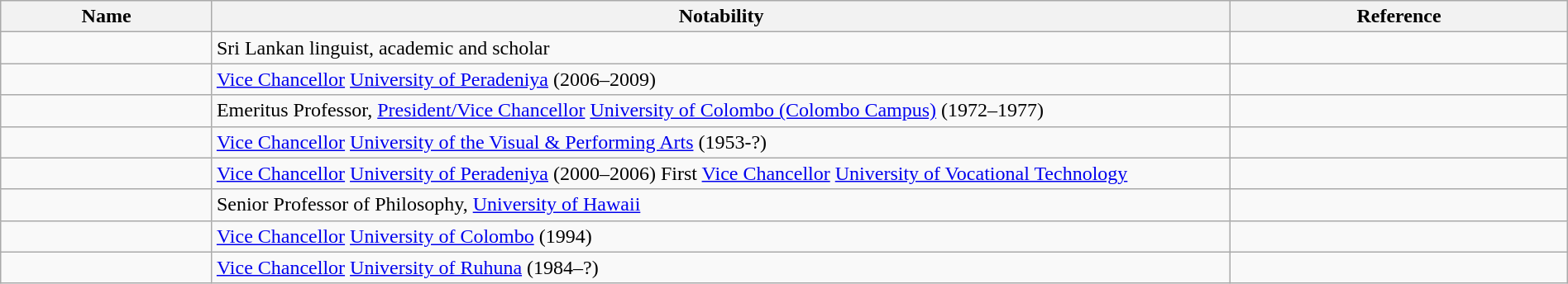<table class="wikitable sortable" style="width:100%">
<tr>
<th style="width:*;">Name</th>
<th style="width:65%;" class="unsortable">Notability</th>
<th style="width:*;" class="unsortable">Reference</th>
</tr>
<tr>
<td></td>
<td>Sri Lankan linguist, academic and scholar</td>
<td style="text-align:center;"></td>
</tr>
<tr>
<td></td>
<td><a href='#'>Vice Chancellor</a> <a href='#'>University of Peradeniya</a> (2006–2009)</td>
<td style="text-align:center;"></td>
</tr>
<tr>
<td></td>
<td>Emeritus Professor, <a href='#'>President/Vice Chancellor</a> <a href='#'>University of Colombo (Colombo Campus)</a> (1972–1977)</td>
<td style="text-align:center;"></td>
</tr>
<tr>
<td></td>
<td><a href='#'>Vice Chancellor</a> <a href='#'>University of the Visual & Performing Arts</a> (1953-?)</td>
<td style="text-align:center;"></td>
</tr>
<tr>
<td></td>
<td><a href='#'>Vice Chancellor</a> <a href='#'>University of Peradeniya</a> (2000–2006) First <a href='#'>Vice Chancellor</a> <a href='#'>University of Vocational Technology</a></td>
<td style="text-align:center;"></td>
</tr>
<tr>
<td></td>
<td>Senior Professor of Philosophy, <a href='#'>University of Hawaii</a></td>
<td style="text-align:center;"></td>
</tr>
<tr>
<td></td>
<td><a href='#'>Vice Chancellor</a> <a href='#'>University of Colombo</a> (1994)</td>
<td style="text-align:center;"></td>
</tr>
<tr>
<td></td>
<td><a href='#'>Vice Chancellor</a> <a href='#'>University of Ruhuna</a> (1984–?)</td>
<td style="text-align:center;"></td>
</tr>
</table>
